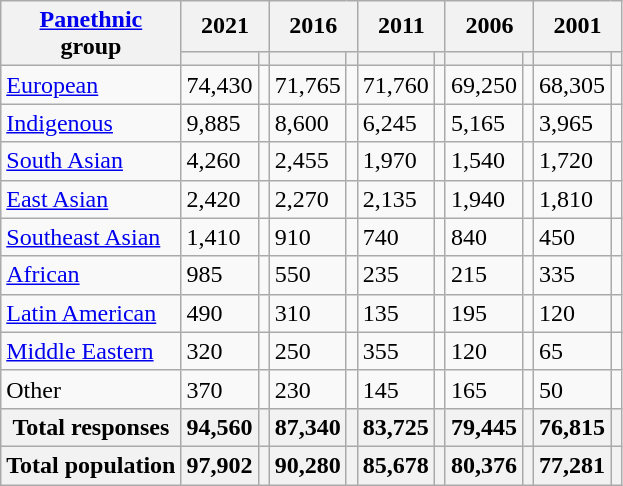<table class="wikitable collapsible sortable">
<tr>
<th rowspan="2"><a href='#'>Panethnic</a><br>group</th>
<th colspan="2">2021</th>
<th colspan="2">2016</th>
<th colspan="2">2011</th>
<th colspan="2">2006</th>
<th colspan="2">2001</th>
</tr>
<tr>
<th><a href='#'></a></th>
<th></th>
<th></th>
<th></th>
<th></th>
<th></th>
<th></th>
<th></th>
<th></th>
<th></th>
</tr>
<tr>
<td><a href='#'>European</a></td>
<td>74,430</td>
<td></td>
<td>71,765</td>
<td></td>
<td>71,760</td>
<td></td>
<td>69,250</td>
<td></td>
<td>68,305</td>
<td></td>
</tr>
<tr>
<td><a href='#'>Indigenous</a></td>
<td>9,885</td>
<td></td>
<td>8,600</td>
<td></td>
<td>6,245</td>
<td></td>
<td>5,165</td>
<td></td>
<td>3,965</td>
<td></td>
</tr>
<tr>
<td><a href='#'>South Asian</a></td>
<td>4,260</td>
<td></td>
<td>2,455</td>
<td></td>
<td>1,970</td>
<td></td>
<td>1,540</td>
<td></td>
<td>1,720</td>
<td></td>
</tr>
<tr>
<td><a href='#'>East Asian</a></td>
<td>2,420</td>
<td></td>
<td>2,270</td>
<td></td>
<td>2,135</td>
<td></td>
<td>1,940</td>
<td></td>
<td>1,810</td>
<td></td>
</tr>
<tr>
<td><a href='#'>Southeast Asian</a></td>
<td>1,410</td>
<td></td>
<td>910</td>
<td></td>
<td>740</td>
<td></td>
<td>840</td>
<td></td>
<td>450</td>
<td></td>
</tr>
<tr>
<td><a href='#'>African</a></td>
<td>985</td>
<td></td>
<td>550</td>
<td></td>
<td>235</td>
<td></td>
<td>215</td>
<td></td>
<td>335</td>
<td></td>
</tr>
<tr>
<td><a href='#'>Latin American</a></td>
<td>490</td>
<td></td>
<td>310</td>
<td></td>
<td>135</td>
<td></td>
<td>195</td>
<td></td>
<td>120</td>
<td></td>
</tr>
<tr>
<td><a href='#'>Middle Eastern</a></td>
<td>320</td>
<td></td>
<td>250</td>
<td></td>
<td>355</td>
<td></td>
<td>120</td>
<td></td>
<td>65</td>
<td></td>
</tr>
<tr>
<td>Other</td>
<td>370</td>
<td></td>
<td>230</td>
<td></td>
<td>145</td>
<td></td>
<td>165</td>
<td></td>
<td>50</td>
<td></td>
</tr>
<tr>
<th>Total responses</th>
<th>94,560</th>
<th></th>
<th>87,340</th>
<th></th>
<th>83,725</th>
<th></th>
<th>79,445</th>
<th></th>
<th>76,815</th>
<th></th>
</tr>
<tr>
<th>Total population</th>
<th>97,902</th>
<th></th>
<th>90,280</th>
<th></th>
<th>85,678</th>
<th></th>
<th>80,376</th>
<th></th>
<th>77,281</th>
<th></th>
</tr>
</table>
